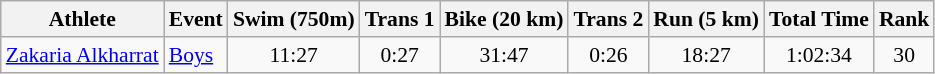<table class="wikitable" style="font-size:90%;">
<tr>
<th>Athlete</th>
<th>Event</th>
<th>Swim (750m)</th>
<th>Trans 1</th>
<th>Bike (20 km)</th>
<th>Trans 2</th>
<th>Run (5 km)</th>
<th>Total Time</th>
<th>Rank</th>
</tr>
<tr align=center>
<td align=left><a href='#'>Zakaria Alkharrat</a></td>
<td align=left><a href='#'>Boys</a></td>
<td>11:27</td>
<td>0:27</td>
<td>31:47</td>
<td>0:26</td>
<td>18:27</td>
<td>1:02:34</td>
<td>30</td>
</tr>
</table>
